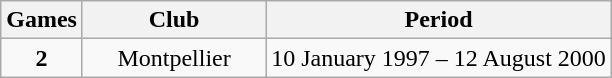<table class="wikitable sortable" style="text-align:center;">
<tr>
<th>Games</th>
<th style="width:30%;">Club</th>
<th>Period</th>
</tr>
<tr>
<td><strong>2</strong></td>
<td>Montpellier</td>
<td>10 January 1997 – 12 August 2000</td>
</tr>
</table>
